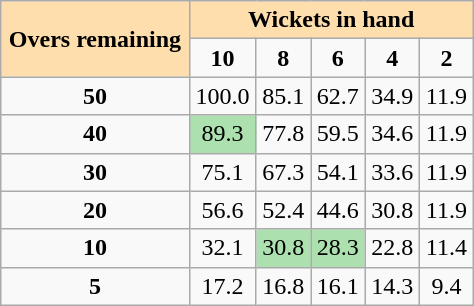<table class="wikitable" style="float: right; margin: 1em 1em 1em 1em; text-align:center; width:25%;">
<tr>
<th rowspan="2" style="background: #ffdead;">Overs remaining</th>
<th colspan="5" style="background: #ffdead;">Wickets in hand</th>
</tr>
<tr>
<td><strong>10</strong></td>
<td><strong>8</strong></td>
<td><strong>6</strong></td>
<td><strong>4</strong></td>
<td><strong>2</strong></td>
</tr>
<tr>
<td><strong>50</strong></td>
<td>100.0</td>
<td>85.1</td>
<td>62.7</td>
<td>34.9</td>
<td>11.9</td>
</tr>
<tr>
<td><strong>40</strong></td>
<td style="background: #ACE1AF;">89.3</td>
<td>77.8</td>
<td>59.5</td>
<td>34.6</td>
<td>11.9</td>
</tr>
<tr>
<td><strong>30</strong></td>
<td>75.1</td>
<td>67.3</td>
<td>54.1</td>
<td>33.6</td>
<td>11.9</td>
</tr>
<tr>
<td><strong>20</strong></td>
<td>56.6</td>
<td>52.4</td>
<td>44.6</td>
<td>30.8</td>
<td>11.9</td>
</tr>
<tr>
<td><strong>10</strong></td>
<td>32.1</td>
<td style="background: #ACE1AF;">30.8</td>
<td style="background: #ACE1AF;">28.3</td>
<td>22.8</td>
<td>11.4</td>
</tr>
<tr>
<td><strong>5</strong></td>
<td>17.2</td>
<td>16.8</td>
<td>16.1</td>
<td>14.3</td>
<td>9.4</td>
</tr>
</table>
